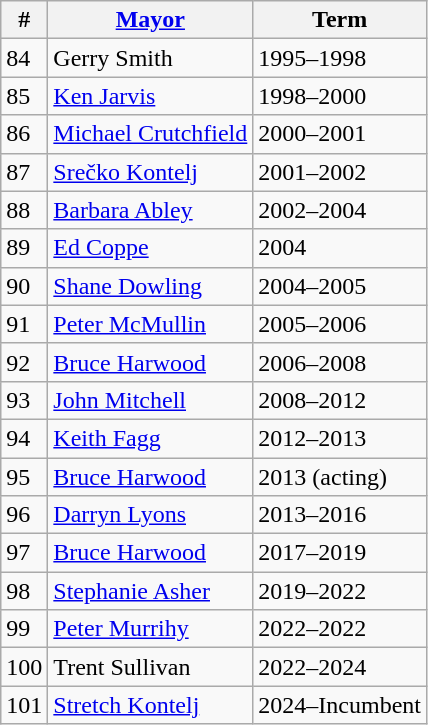<table class="wikitable">
<tr>
<th>#</th>
<th><a href='#'>Mayor</a></th>
<th>Term</th>
</tr>
<tr>
<td>84</td>
<td>Gerry Smith</td>
<td>1995–1998</td>
</tr>
<tr>
<td>85</td>
<td><a href='#'>Ken Jarvis</a></td>
<td>1998–2000</td>
</tr>
<tr>
<td>86</td>
<td><a href='#'>Michael Crutchfield</a></td>
<td>2000–2001</td>
</tr>
<tr>
<td>87</td>
<td><a href='#'>Srečko Kontelj</a></td>
<td>2001–2002</td>
</tr>
<tr>
<td>88</td>
<td><a href='#'>Barbara Abley</a></td>
<td>2002–2004</td>
</tr>
<tr>
<td>89</td>
<td><a href='#'>Ed Coppe</a></td>
<td>2004</td>
</tr>
<tr>
<td>90</td>
<td><a href='#'>Shane Dowling</a></td>
<td>2004–2005</td>
</tr>
<tr>
<td>91</td>
<td><a href='#'>Peter McMullin</a></td>
<td>2005–2006</td>
</tr>
<tr>
<td>92</td>
<td><a href='#'>Bruce Harwood</a></td>
<td>2006–2008</td>
</tr>
<tr>
<td>93</td>
<td><a href='#'>John Mitchell</a></td>
<td>2008–2012</td>
</tr>
<tr>
<td>94</td>
<td><a href='#'>Keith Fagg</a></td>
<td>2012–2013</td>
</tr>
<tr>
<td>95</td>
<td><a href='#'>Bruce Harwood</a></td>
<td>2013 (acting)</td>
</tr>
<tr>
<td>96</td>
<td><a href='#'>Darryn Lyons</a></td>
<td>2013–2016</td>
</tr>
<tr>
<td>97</td>
<td><a href='#'>Bruce Harwood</a></td>
<td>2017–2019</td>
</tr>
<tr>
<td>98</td>
<td><a href='#'>Stephanie Asher</a></td>
<td>2019–2022</td>
</tr>
<tr>
<td>99</td>
<td><a href='#'>Peter Murrihy</a></td>
<td>2022–2022</td>
</tr>
<tr>
<td>100</td>
<td>Trent Sullivan</td>
<td>2022–2024</td>
</tr>
<tr>
<td>101</td>
<td><a href='#'>Stretch Kontelj</a></td>
<td>2024–Incumbent</td>
</tr>
</table>
